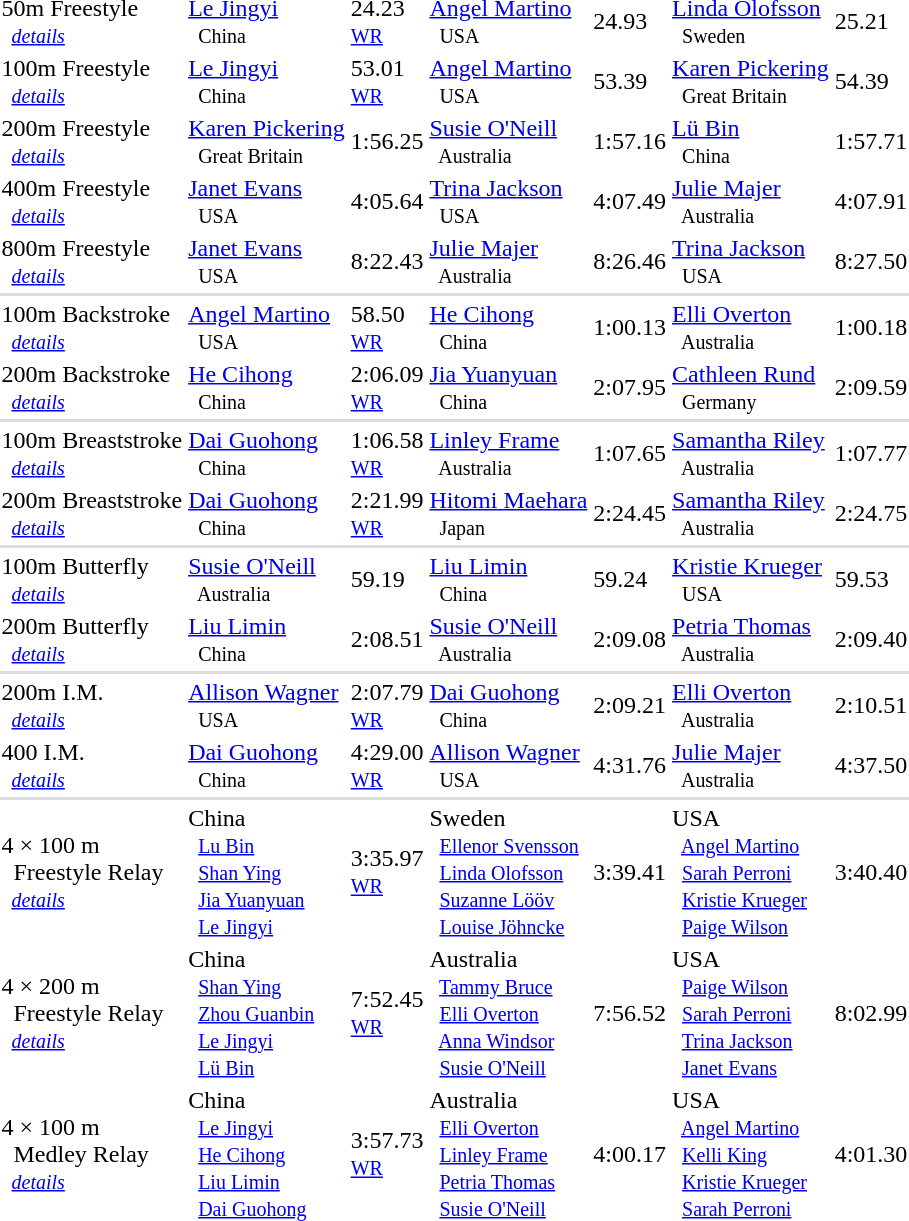<table>
<tr>
<td>50m Freestyle <small><br>   <em><a href='#'>details</a></em></small></td>
<td><a href='#'>Le Jingyi</a> <small><br>   China </small></td>
<td>24.23 <small><br> <a href='#'>WR</a></small></td>
<td><a href='#'>Angel Martino</a> <small><br>   USA </small></td>
<td>24.93</td>
<td><a href='#'>Linda Olofsson</a> <small><br>    Sweden </small></td>
<td>25.21</td>
</tr>
<tr>
<td>100m Freestyle <small><br>   <em><a href='#'>details</a></em></small></td>
<td><a href='#'>Le Jingyi</a> <small><br>   China </small></td>
<td>53.01 <small><br> <a href='#'>WR</a></small></td>
<td><a href='#'>Angel Martino</a> <small><br>   USA </small></td>
<td>53.39</td>
<td><a href='#'>Karen Pickering</a> <small><br>   Great Britain </small></td>
<td>54.39</td>
</tr>
<tr>
<td>200m Freestyle <small><br>   <em><a href='#'>details</a></em></small></td>
<td><a href='#'>Karen Pickering</a> <small><br>   Great Britain </small></td>
<td>1:56.25</td>
<td><a href='#'>Susie O'Neill</a> <small><br>   Australia </small></td>
<td>1:57.16</td>
<td><a href='#'>Lü Bin</a> <small><br>   China </small></td>
<td>1:57.71</td>
</tr>
<tr>
<td>400m Freestyle <small><br>   <em><a href='#'>details</a></em></small></td>
<td><a href='#'>Janet Evans</a> <small><br>   USA </small></td>
<td>4:05.64</td>
<td><a href='#'>Trina Jackson</a> <small><br>   USA </small></td>
<td>4:07.49</td>
<td><a href='#'>Julie Majer</a> <small><br>   Australia </small></td>
<td>4:07.91</td>
</tr>
<tr>
<td>800m Freestyle <small><br>   <em><a href='#'>details</a></em></small></td>
<td><a href='#'>Janet Evans</a> <small><br>   USA </small></td>
<td>8:22.43</td>
<td><a href='#'>Julie Majer</a> <small><br>   Australia </small></td>
<td>8:26.46</td>
<td><a href='#'>Trina Jackson</a> <small><br>   USA </small></td>
<td>8:27.50</td>
</tr>
<tr bgcolor=#DDDDDD>
<td colspan=7></td>
</tr>
<tr>
<td>100m Backstroke <small><br>   <em><a href='#'>details</a></em></small></td>
<td><a href='#'>Angel Martino</a> <small><br>   USA </small></td>
<td>58.50 <small><br> <a href='#'>WR</a></small></td>
<td><a href='#'>He Cihong</a> <small><br>   China </small></td>
<td>1:00.13</td>
<td><a href='#'>Elli Overton</a> <small><br>   Australia </small></td>
<td>1:00.18</td>
</tr>
<tr>
<td>200m Backstroke <small><br>   <em><a href='#'>details</a></em></small></td>
<td><a href='#'>He Cihong</a> <small><br>   China </small></td>
<td>2:06.09 <small><br> <a href='#'>WR</a></small></td>
<td><a href='#'>Jia Yuanyuan</a> <small><br>   China </small></td>
<td>2:07.95</td>
<td><a href='#'>Cathleen Rund</a> <small><br>   Germany </small></td>
<td>2:09.59</td>
</tr>
<tr bgcolor=#DDDDDD>
<td colspan=7></td>
</tr>
<tr>
<td>100m Breaststroke <small><br>   <em><a href='#'>details</a></em></small></td>
<td><a href='#'>Dai Guohong</a> <small><br>   China </small></td>
<td>1:06.58 <small><br> <a href='#'>WR</a></small></td>
<td><a href='#'>Linley Frame</a> <small><br>   Australia </small></td>
<td>1:07.65</td>
<td><a href='#'>Samantha Riley</a> <small><br>   Australia </small></td>
<td>1:07.77</td>
</tr>
<tr>
<td>200m Breaststroke <small><br>   <em><a href='#'>details</a></em></small></td>
<td><a href='#'>Dai Guohong</a> <small><br>   China </small></td>
<td>2:21.99 <small><br> <a href='#'>WR</a></small></td>
<td><a href='#'>Hitomi Maehara</a> <small><br>   Japan </small></td>
<td>2:24.45</td>
<td><a href='#'>Samantha Riley</a> <small><br>   Australia </small></td>
<td>2:24.75</td>
</tr>
<tr bgcolor=#DDDDDD>
<td colspan=7></td>
</tr>
<tr>
<td>100m Butterfly <small><br>   <em><a href='#'>details</a></em></small></td>
<td><a href='#'>Susie O'Neill</a> <small><br>   Australia </small></td>
<td>59.19</td>
<td><a href='#'>Liu Limin</a> <small><br>   China </small></td>
<td>59.24</td>
<td><a href='#'>Kristie Krueger</a> <small><br>   USA </small></td>
<td>59.53</td>
</tr>
<tr>
<td>200m Butterfly <small><br>   <em><a href='#'>details</a></em></small></td>
<td><a href='#'>Liu Limin</a> <small><br>   China </small></td>
<td>2:08.51</td>
<td><a href='#'>Susie O'Neill</a> <small><br>   Australia </small></td>
<td>2:09.08</td>
<td><a href='#'>Petria Thomas</a> <small><br>   Australia </small></td>
<td>2:09.40</td>
</tr>
<tr bgcolor=#DDDDDD>
<td colspan=7></td>
</tr>
<tr>
<td>200m I.M. <small><br>   <em><a href='#'>details</a></em></small></td>
<td><a href='#'>Allison Wagner</a> <small><br>   USA </small></td>
<td>2:07.79 <small><br> <a href='#'>WR</a></small></td>
<td><a href='#'>Dai Guohong</a> <small><br>   China </small></td>
<td>2:09.21</td>
<td><a href='#'>Elli Overton</a> <small><br>   Australia </small></td>
<td>2:10.51</td>
</tr>
<tr>
<td>400 I.M. <small><br>   <em><a href='#'>details</a></em></small></td>
<td><a href='#'>Dai Guohong</a> <small><br>   China </small></td>
<td>4:29.00 <small><br> <a href='#'>WR</a></small></td>
<td><a href='#'>Allison Wagner</a> <small><br>   USA </small></td>
<td>4:31.76</td>
<td><a href='#'>Julie Majer</a> <small><br>   Australia </small></td>
<td>4:37.50</td>
</tr>
<tr bgcolor=#DDDDDD>
<td colspan=7></td>
</tr>
<tr>
<td>4 × 100 m<br>  Freestyle Relay <small><br>   <em><a href='#'>details</a></em></small></td>
<td> China <small><br>  <a href='#'>Lu Bin</a><br>  <a href='#'>Shan Ying</a><br>  <a href='#'>Jia Yuanyuan</a><br>  <a href='#'>Le Jingyi</a> </small></td>
<td>3:35.97 <small><br> <a href='#'>WR</a></small></td>
<td> Sweden <small><br>  <a href='#'>Ellenor Svensson</a><br>  <a href='#'>Linda Olofsson</a><br>  <a href='#'>Suzanne Lööv</a><br>  <a href='#'>Louise Jöhncke</a> </small></td>
<td>3:39.41</td>
<td> USA <small><br>  <a href='#'>Angel Martino</a><br>  <a href='#'>Sarah Perroni</a><br>  <a href='#'>Kristie Krueger</a><br>  <a href='#'>Paige Wilson</a> </small></td>
<td>3:40.40</td>
</tr>
<tr>
<td>4 × 200 m<br>  Freestyle Relay <small><br>   <em><a href='#'>details</a></em></small></td>
<td> China <small><br>  <a href='#'>Shan Ying</a><br>  <a href='#'>Zhou Guanbin</a><br>  <a href='#'>Le Jingyi</a><br>  <a href='#'>Lü Bin</a> </small></td>
<td>7:52.45 <small><br> <a href='#'>WR</a></small></td>
<td> Australia <small><br>  <a href='#'>Tammy Bruce</a><br>  <a href='#'>Elli Overton</a><br>  <a href='#'>Anna Windsor</a><br>  <a href='#'>Susie O'Neill</a>  </small></td>
<td>7:56.52</td>
<td> USA <small><br>  <a href='#'>Paige Wilson</a><br>  <a href='#'>Sarah Perroni</a><br>  <a href='#'>Trina Jackson</a><br>  <a href='#'>Janet Evans</a> </small></td>
<td>8:02.99</td>
</tr>
<tr>
<td>4 × 100 m<br>  Medley Relay <small><br>   <em><a href='#'>details</a></em></small></td>
<td> China <small><br>  <a href='#'>Le Jingyi</a><br>  <a href='#'>He Cihong</a><br>  <a href='#'>Liu Limin</a><br>  <a href='#'>Dai Guohong</a> </small></td>
<td>3:57.73 <small><br> <a href='#'>WR</a></small></td>
<td> Australia <small><br>  <a href='#'>Elli Overton</a><br>  <a href='#'>Linley Frame</a><br>  <a href='#'>Petria Thomas</a><br>  <a href='#'>Susie O'Neill</a>  </small></td>
<td>4:00.17</td>
<td> USA <small><br>  <a href='#'>Angel Martino</a><br>  <a href='#'>Kelli King</a><br>  <a href='#'>Kristie Krueger</a><br>  <a href='#'>Sarah Perroni</a> </small></td>
<td>4:01.30</td>
</tr>
<tr>
</tr>
</table>
